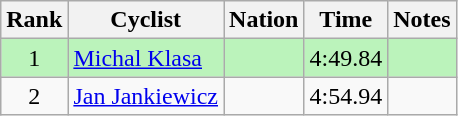<table class="wikitable sortable" style=text-align:center>
<tr>
<th>Rank</th>
<th>Cyclist</th>
<th>Nation</th>
<th>Time</th>
<th>Notes</th>
</tr>
<tr bgcolor=bbf3bb>
<td>1</td>
<td align=left data=sort-value="Klasa, Michal"><a href='#'>Michal Klasa</a></td>
<td align=left></td>
<td>4:49.84</td>
<td></td>
</tr>
<tr>
<td>2</td>
<td align=left data=sort-value="Jankiewicz, Jan"><a href='#'>Jan Jankiewicz</a></td>
<td align=left></td>
<td>4:54.94</td>
<td></td>
</tr>
</table>
